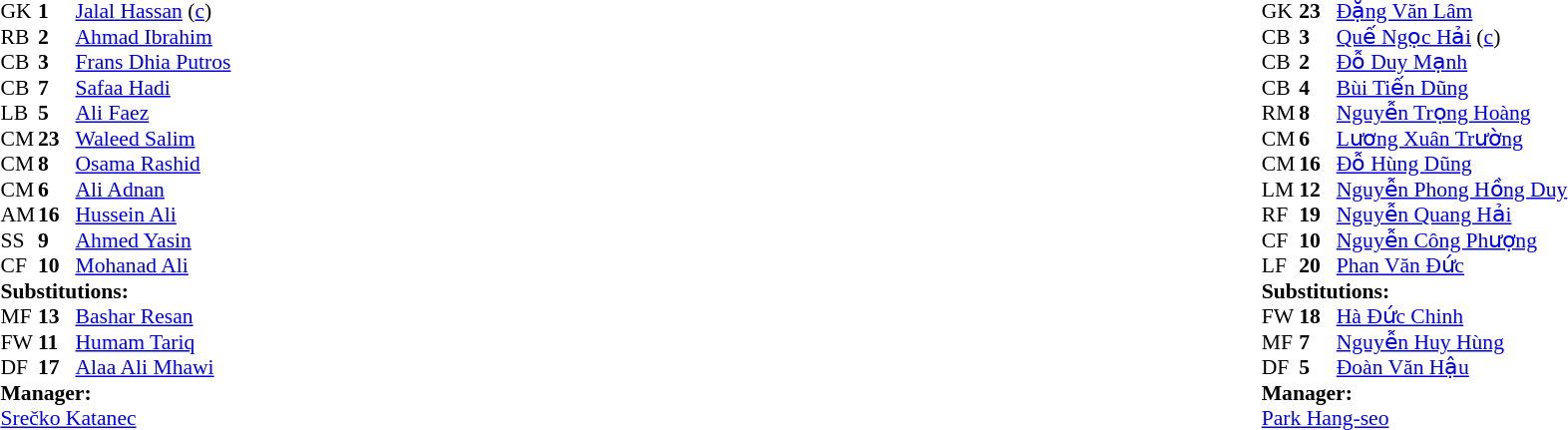<table width="100%">
<tr>
<td valign="top" width="40%"><br><table style="font-size:90%" cellspacing="0" cellpadding="0">
<tr>
<th width=25></th>
<th width=25></th>
</tr>
<tr>
<td>GK</td>
<td><strong>1</strong></td>
<td><a href='#'>Jalal Hassan</a> (<a href='#'>c</a>)</td>
</tr>
<tr>
<td>RB</td>
<td><strong>2</strong></td>
<td><a href='#'>Ahmad Ibrahim</a></td>
</tr>
<tr>
<td>CB</td>
<td><strong>3</strong></td>
<td><a href='#'>Frans Dhia Putros</a></td>
<td></td>
<td></td>
</tr>
<tr>
<td>CB</td>
<td><strong>7</strong></td>
<td><a href='#'>Safaa Hadi</a></td>
</tr>
<tr>
<td>LB</td>
<td><strong>5</strong></td>
<td><a href='#'>Ali Faez</a></td>
</tr>
<tr>
<td>CM</td>
<td><strong>23</strong></td>
<td><a href='#'>Waleed Salim</a></td>
<td></td>
<td></td>
</tr>
<tr>
<td>CM</td>
<td><strong>8</strong></td>
<td><a href='#'>Osama Rashid</a></td>
<td></td>
<td></td>
</tr>
<tr>
<td>CM</td>
<td><strong>6</strong></td>
<td><a href='#'>Ali Adnan</a></td>
</tr>
<tr>
<td>AM</td>
<td><strong>16</strong></td>
<td><a href='#'>Hussein Ali</a></td>
</tr>
<tr>
<td>SS</td>
<td><strong>9</strong></td>
<td><a href='#'>Ahmed Yasin</a></td>
</tr>
<tr>
<td>CF</td>
<td><strong>10</strong></td>
<td><a href='#'>Mohanad Ali</a></td>
</tr>
<tr>
<td colspan=3><strong>Substitutions:</strong></td>
</tr>
<tr>
<td>MF</td>
<td><strong>13</strong></td>
<td><a href='#'>Bashar Resan</a></td>
<td></td>
<td></td>
</tr>
<tr>
<td>FW</td>
<td><strong>11</strong></td>
<td><a href='#'>Humam Tariq</a></td>
<td></td>
<td></td>
</tr>
<tr>
<td>DF</td>
<td><strong>17</strong></td>
<td><a href='#'>Alaa Ali Mhawi</a></td>
<td></td>
<td></td>
</tr>
<tr>
<td colspan=3><strong>Manager:</strong></td>
</tr>
<tr>
<td colspan=3> <a href='#'>Srečko Katanec</a></td>
</tr>
</table>
</td>
<td valign="top"></td>
<td valign="top" width="50%"><br><table style="font-size:90%; margin:auto" cellspacing="0" cellpadding="0">
<tr>
<th width=25></th>
<th width=25></th>
</tr>
<tr>
<td>GK</td>
<td><strong>23</strong></td>
<td><a href='#'>Đặng Văn Lâm</a></td>
</tr>
<tr>
<td>CB</td>
<td><strong>3</strong></td>
<td><a href='#'>Quế Ngọc Hải</a> (<a href='#'>c</a>)</td>
</tr>
<tr>
<td>CB</td>
<td><strong>2</strong></td>
<td><a href='#'>Đỗ Duy Mạnh</a></td>
<td></td>
</tr>
<tr>
<td>CB</td>
<td><strong>4</strong></td>
<td><a href='#'>Bùi Tiến Dũng</a></td>
</tr>
<tr>
<td>RM</td>
<td><strong>8</strong></td>
<td><a href='#'>Nguyễn Trọng Hoàng</a></td>
<td></td>
</tr>
<tr>
<td>CM</td>
<td><strong>6</strong></td>
<td><a href='#'>Lương Xuân Trường</a></td>
<td></td>
<td></td>
</tr>
<tr>
<td>CM</td>
<td><strong>16</strong></td>
<td><a href='#'>Đỗ Hùng Dũng</a></td>
</tr>
<tr>
<td>LM</td>
<td><strong>12</strong></td>
<td><a href='#'>Nguyễn Phong Hồng Duy</a></td>
</tr>
<tr>
<td>RF</td>
<td><strong>19</strong></td>
<td><a href='#'>Nguyễn Quang Hải</a></td>
</tr>
<tr>
<td>CF</td>
<td><strong>10</strong></td>
<td><a href='#'>Nguyễn Công Phượng</a></td>
<td></td>
<td></td>
</tr>
<tr>
<td>LF</td>
<td><strong>20</strong></td>
<td><a href='#'>Phan Văn Đức</a></td>
<td></td>
<td></td>
</tr>
<tr>
<td colspan=3><strong>Substitutions:</strong></td>
</tr>
<tr>
<td>FW</td>
<td><strong>18</strong></td>
<td><a href='#'>Hà Đức Chinh</a></td>
<td></td>
<td></td>
</tr>
<tr>
<td>MF</td>
<td><strong>7</strong></td>
<td><a href='#'>Nguyễn Huy Hùng</a></td>
<td></td>
<td></td>
</tr>
<tr>
<td>DF</td>
<td><strong>5</strong></td>
<td><a href='#'>Đoàn Văn Hậu</a></td>
<td></td>
<td></td>
</tr>
<tr>
<td colspan=3><strong>Manager:</strong></td>
</tr>
<tr>
<td colspan=3> <a href='#'>Park Hang-seo</a></td>
</tr>
</table>
</td>
</tr>
</table>
